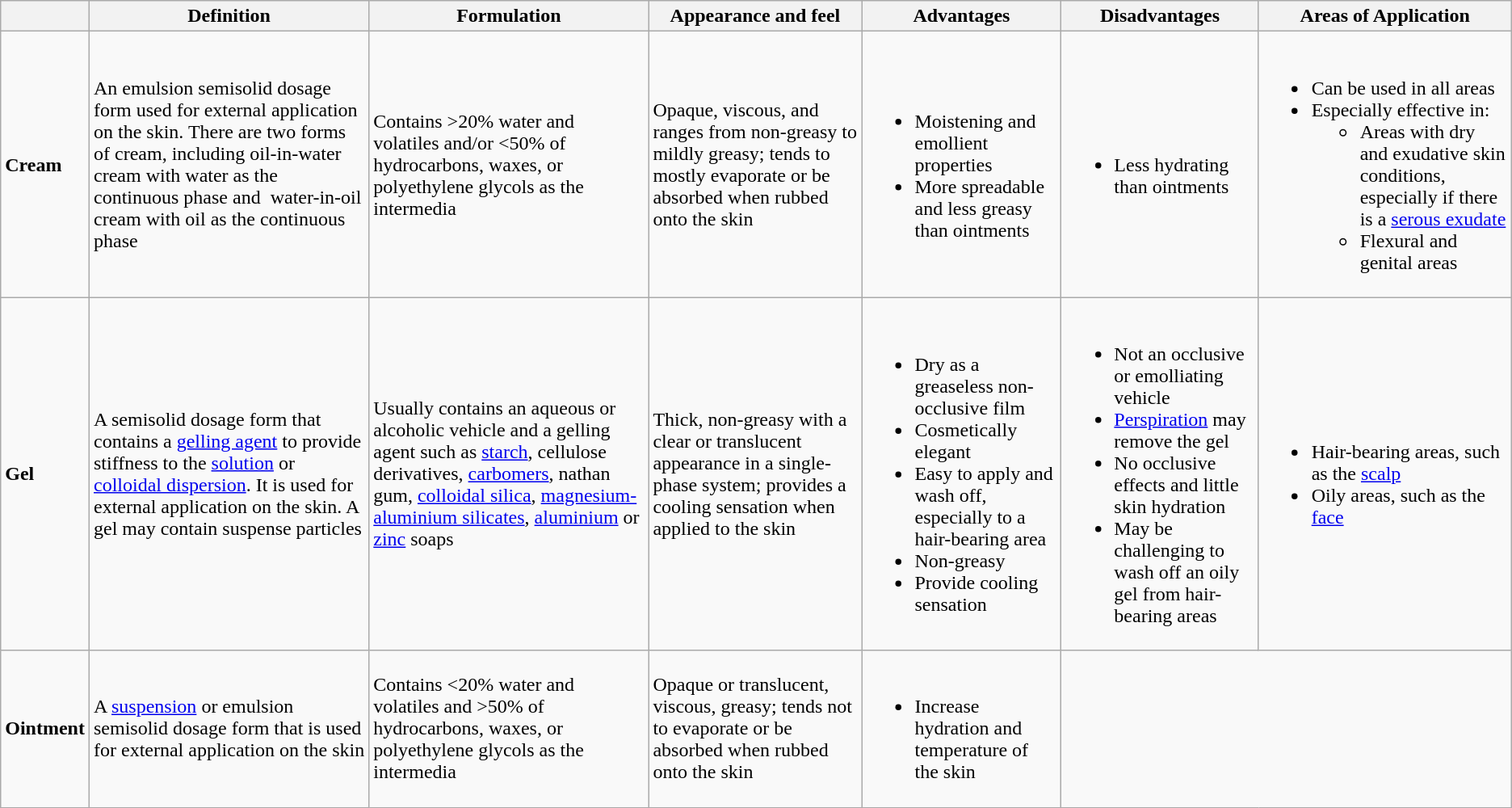<table class="wikitable">
<tr>
<th></th>
<th>Definition</th>
<th>Formulation</th>
<th>Appearance and feel</th>
<th>Advantages</th>
<th>Disadvantages</th>
<th>Areas of Application</th>
</tr>
<tr>
<td><strong>Cream</strong></td>
<td>An emulsion semisolid dosage form used for external application on the skin. There are two forms of cream, including oil-in-water cream with water as the continuous phase and  water-in-oil cream with oil as the continuous phase</td>
<td>Contains >20% water and volatiles and/or <50% of hydrocarbons, waxes, or polyethylene glycols as the intermedia</td>
<td>Opaque, viscous, and ranges from non-greasy to mildly greasy; tends to mostly evaporate or be absorbed when rubbed onto the skin</td>
<td><br><ul><li>Moistening and emollient properties</li><li>More spreadable and less greasy than ointments</li></ul></td>
<td><br><ul><li>Less hydrating than ointments</li></ul></td>
<td><br><ul><li>Can be used in all areas</li><li>Especially effective in:<ul><li>Areas with dry and exudative skin conditions, especially if there is a <a href='#'>serous exudate</a></li><li>Flexural and genital areas</li></ul></li></ul></td>
</tr>
<tr>
<td><strong>Gel</strong></td>
<td>A semisolid dosage form that contains a <a href='#'>gelling agent</a> to provide stiffness to the <a href='#'>solution</a> or <a href='#'>colloidal dispersion</a>. It is used for external application on the skin. A gel may contain suspense particles</td>
<td>Usually contains an aqueous or alcoholic vehicle and a gelling agent such as <a href='#'>starch</a>, cellulose derivatives, <a href='#'>carbomers</a>, nathan gum, <a href='#'>colloidal silica</a>, <a href='#'>magnesium-aluminium silicates</a>, <a href='#'>aluminium</a> or <a href='#'>zinc</a> soaps</td>
<td>Thick, non-greasy with a clear or translucent appearance in a single-phase system; provides a cooling sensation when applied to the skin</td>
<td><br><ul><li>Dry as a greaseless non-occlusive film</li><li>Cosmetically elegant</li><li>Easy to apply and wash off, especially to a hair-bearing area</li><li>Non-greasy</li><li>Provide cooling sensation</li></ul></td>
<td><br><ul><li>Not an occlusive or emolliating vehicle</li><li><a href='#'>Perspiration</a> may remove the gel</li><li>No occlusive effects and little skin hydration</li><li>May be challenging to wash off an oily gel from hair-bearing areas</li></ul></td>
<td><br><ul><li>Hair-bearing areas, such as the <a href='#'>scalp</a></li><li>Oily areas, such as the <a href='#'>face</a></li></ul></td>
</tr>
<tr>
<td><strong>Ointment</strong></td>
<td>A <a href='#'>suspension</a> or emulsion semisolid dosage form that is used for external application on the skin</td>
<td>Contains <20% water and volatiles and >50% of hydrocarbons, waxes, or polyethylene glycols as the intermedia</td>
<td>Opaque or translucent, viscous, greasy; tends not to evaporate or be absorbed when rubbed onto the skin</td>
<td><br><ul><li>Increase hydration and temperature of the skin</li></ul></td>
</tr>
</table>
